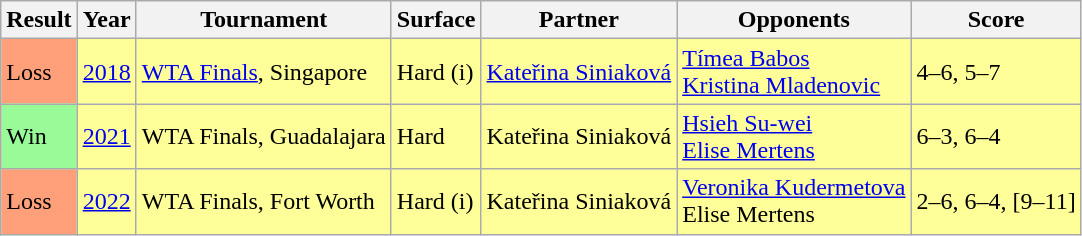<table class="sortable wikitable">
<tr>
<th>Result</th>
<th>Year</th>
<th>Tournament</th>
<th>Surface</th>
<th>Partner</th>
<th>Opponents</th>
<th class="unsortable">Score</th>
</tr>
<tr style="background:#ff9;">
<td style="background:#ffa07a;">Loss</td>
<td><a href='#'>2018</a></td>
<td><a href='#'>WTA Finals</a>, Singapore</td>
<td>Hard (i)</td>
<td> <a href='#'>Kateřina Siniaková</a></td>
<td> <a href='#'>Tímea Babos</a> <br>  <a href='#'>Kristina Mladenovic</a></td>
<td>4–6, 5–7</td>
</tr>
<tr style="background:#ff9;">
<td style="background:#98fb98;">Win</td>
<td><a href='#'>2021</a></td>
<td>WTA Finals, Guadalajara</td>
<td>Hard</td>
<td> Kateřina Siniaková</td>
<td> <a href='#'>Hsieh Su-wei</a> <br>  <a href='#'>Elise Mertens</a></td>
<td>6–3, 6–4</td>
</tr>
<tr style="background:#ff9;">
<td style="background:#ffa07a;">Loss</td>
<td><a href='#'>2022</a></td>
<td>WTA Finals, Fort Worth</td>
<td>Hard (i)</td>
<td> Kateřina Siniaková</td>
<td> <a href='#'>Veronika Kudermetova</a> <br>  Elise Mertens</td>
<td>2–6, 6–4, [9–11]</td>
</tr>
</table>
